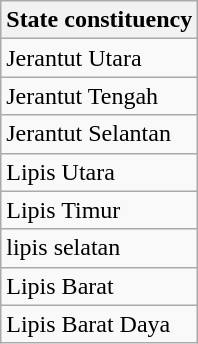<table class=wikitable>
<tr>
<th>State constituency</th>
</tr>
<tr>
<td>Jerantut Utara</td>
</tr>
<tr>
<td>Jerantut Tengah</td>
</tr>
<tr>
<td>Jerantut Selantan</td>
</tr>
<tr>
<td>Lipis Utara</td>
</tr>
<tr>
<td>Lipis Timur</td>
</tr>
<tr>
<td>lipis selatan</td>
</tr>
<tr>
<td>Lipis Barat</td>
</tr>
<tr>
<td>Lipis Barat Daya</td>
</tr>
</table>
